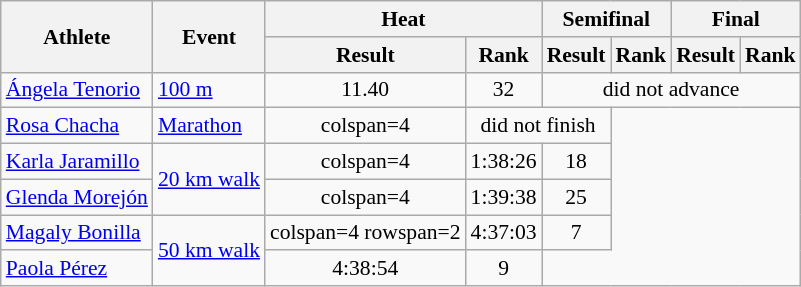<table class="wikitable"  style=font-size:90%>
<tr>
<th rowspan="2">Athlete</th>
<th rowspan="2">Event</th>
<th colspan="2">Heat</th>
<th colspan="2">Semifinal</th>
<th colspan="2">Final</th>
</tr>
<tr>
<th>Result</th>
<th>Rank</th>
<th>Result</th>
<th>Rank</th>
<th>Result</th>
<th>Rank</th>
</tr>
<tr style=text-align:center>
<td style=text-align:left><a href='#'>Ángela Tenorio</a></td>
<td style=text-align:left><a href='#'>100 m</a></td>
<td>11.40</td>
<td>32</td>
<td colspan=4>did not advance</td>
</tr>
<tr style=text-align:center>
<td style=text-align:left><a href='#'>Rosa Chacha</a></td>
<td style=text-align:left><a href='#'>Marathon</a></td>
<td>colspan=4 </td>
<td colspan=2>did not finish</td>
</tr>
<tr style=text-align:center>
<td style=text-align:left><a href='#'>Karla Jaramillo</a></td>
<td style=text-align:left rowspan=2><a href='#'>20 km walk</a></td>
<td>colspan=4</td>
<td>1:38:26</td>
<td>18</td>
</tr>
<tr style=text-align:center>
<td style=text-align:left><a href='#'>Glenda Morejón</a></td>
<td>colspan=4</td>
<td>1:39:38</td>
<td>25</td>
</tr>
<tr style=text-align:center>
<td style=text-align:left><a href='#'>Magaly Bonilla</a></td>
<td style=text-align:left rowspan=2><a href='#'>50 km walk</a></td>
<td>colspan=4 rowspan=2</td>
<td>4:37:03</td>
<td>7</td>
</tr>
<tr style=text-align:center>
<td style=text-align:left><a href='#'>Paola Pérez</a></td>
<td>4:38:54</td>
<td>9</td>
</tr>
</table>
